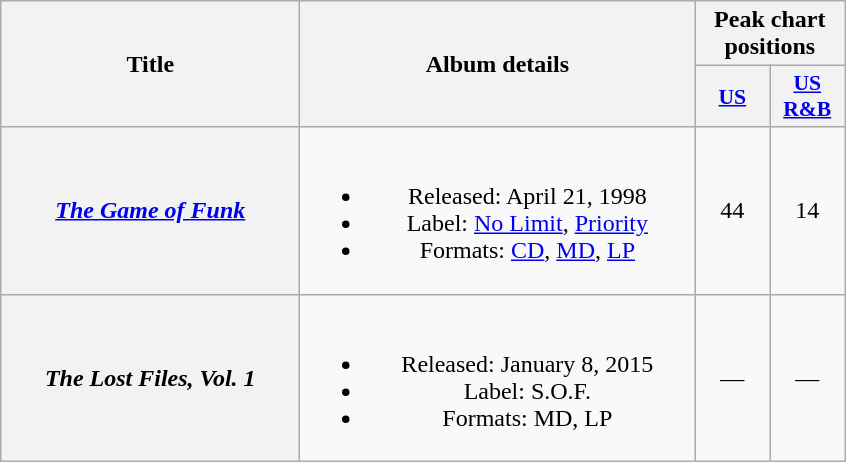<table class="wikitable plainrowheaders" style="text-align:center;">
<tr>
<th scope="col" rowspan="2" style="width:12em;">Title</th>
<th scope="col" rowspan="2" style="width:16em;">Album details</th>
<th scope="col" colspan="2">Peak chart positions</th>
</tr>
<tr>
<th scope="col" style="width:3em;font-size:90%;"><a href='#'>US</a></th>
<th scope="col" style="width:3em;font-size:90%;"><a href='#'>US R&B</a></th>
</tr>
<tr>
<th scope="row"><em><a href='#'>The Game of Funk</a></em></th>
<td><br><ul><li>Released: April 21, 1998</li><li>Label: <a href='#'>No Limit</a>, <a href='#'>Priority</a></li><li>Formats: <a href='#'>CD</a>, <a href='#'>MD</a>, <a href='#'>LP</a></li></ul></td>
<td>44</td>
<td>14</td>
</tr>
<tr>
<th scope="row"><em>The Lost Files, Vol. 1</em></th>
<td><br><ul><li>Released: January 8, 2015</li><li>Label: S.O.F.</li><li>Formats: MD, LP</li></ul></td>
<td>—</td>
<td>—</td>
</tr>
</table>
